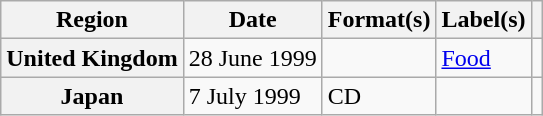<table class="wikitable plainrowheaders">
<tr>
<th scope="col">Region</th>
<th scope="col">Date</th>
<th scope="col">Format(s)</th>
<th scope="col">Label(s)</th>
<th scope="col"></th>
</tr>
<tr>
<th scope="row">United Kingdom</th>
<td>28 June 1999</td>
<td></td>
<td><a href='#'>Food</a></td>
<td></td>
</tr>
<tr>
<th scope="row">Japan</th>
<td>7 July 1999</td>
<td>CD</td>
<td></td>
<td></td>
</tr>
</table>
